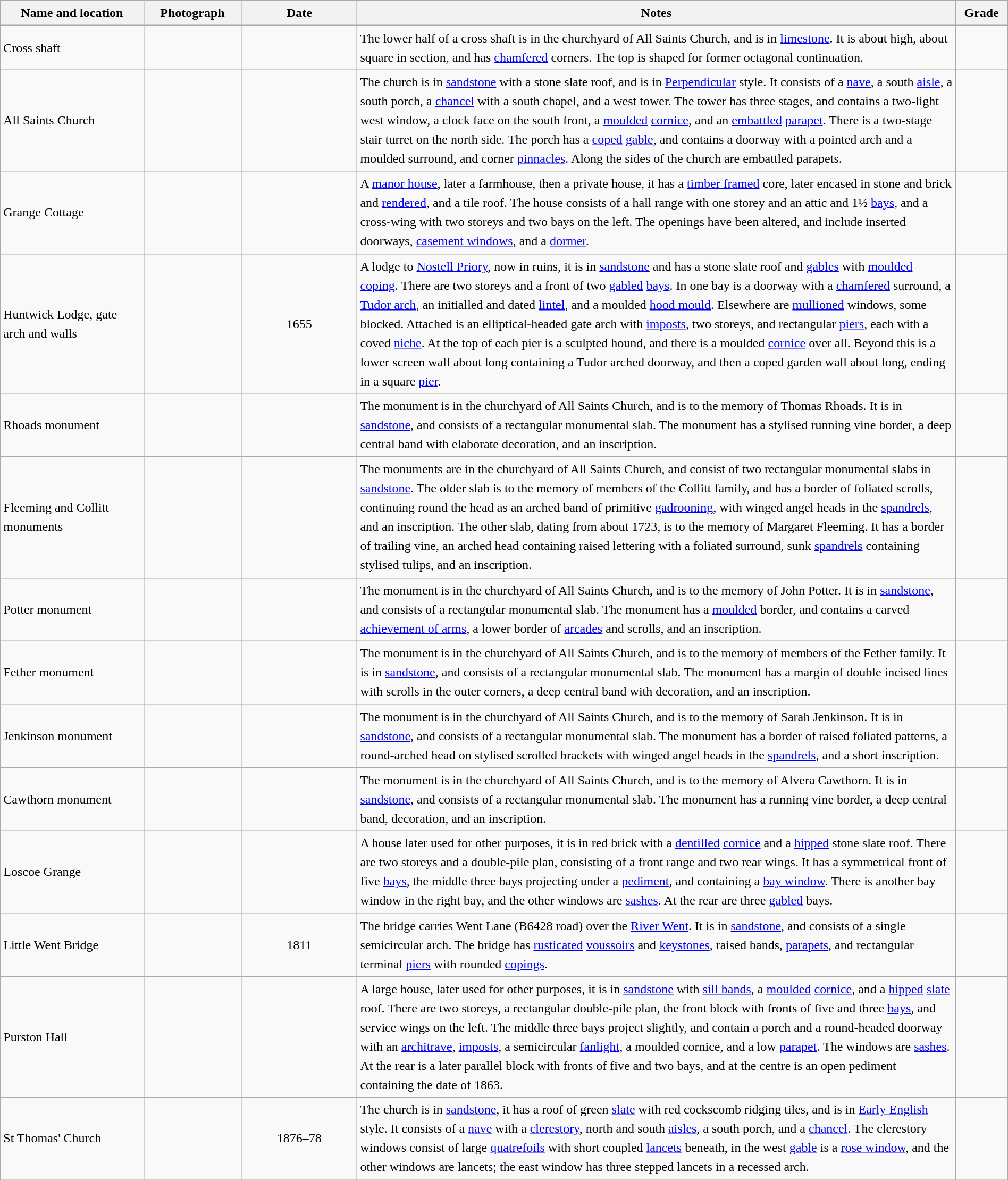<table class="wikitable sortable plainrowheaders" style="width:100%; border:0; text-align:left; line-height:150%;">
<tr>
<th scope="col"  style="width:150px">Name and location</th>
<th scope="col"  style="width:100px" class="unsortable">Photograph</th>
<th scope="col"  style="width:120px">Date</th>
<th scope="col"  style="width:650px" class="unsortable">Notes</th>
<th scope="col"  style="width:50px">Grade</th>
</tr>
<tr>
<td>Cross shaft<br><small></small></td>
<td></td>
<td align="center"></td>
<td>The lower half of a cross shaft is in the churchyard of All Saints Church, and is in <a href='#'>limestone</a>.  It is about  high, about  square in section, and has <a href='#'>chamfered</a> corners.  The top is shaped for former octagonal continuation.</td>
<td align="center" ></td>
</tr>
<tr>
<td>All Saints Church<br><small></small></td>
<td></td>
<td align="center"></td>
<td>The church is in <a href='#'>sandstone</a> with a stone slate roof, and is in <a href='#'>Perpendicular</a> style.  It consists of a <a href='#'>nave</a>, a south <a href='#'>aisle</a>, a south porch, a <a href='#'>chancel</a> with a south chapel, and a west tower.  The tower has three stages, and contains a two-light west window, a clock face on the south front, a <a href='#'>moulded</a> <a href='#'>cornice</a>, and an <a href='#'>embattled</a> <a href='#'>parapet</a>.  There is a two-stage stair turret on the north side.  The porch has a <a href='#'>coped</a> <a href='#'>gable</a>, and contains a doorway with a pointed arch and a moulded surround, and corner <a href='#'>pinnacles</a>.  Along the sides of the church are embattled parapets.</td>
<td align="center" ></td>
</tr>
<tr>
<td>Grange Cottage<br><small></small></td>
<td></td>
<td align="center"></td>
<td>A <a href='#'>manor house</a>, later a farmhouse, then a private house, it has a <a href='#'>timber framed</a> core, later encased in stone and brick and <a href='#'>rendered</a>, and a tile roof.  The house consists of a hall range with one storey and an attic and 1½ <a href='#'>bays</a>, and a cross-wing with two storeys and two bays on the left.  The openings have been altered, and include inserted doorways, <a href='#'>casement windows</a>, and a <a href='#'>dormer</a>.</td>
<td align="center" ></td>
</tr>
<tr>
<td>Huntwick Lodge, gate arch and walls<br><small></small></td>
<td></td>
<td align="center">1655</td>
<td>A lodge to <a href='#'>Nostell Priory</a>, now in ruins, it is in <a href='#'>sandstone</a> and has a stone slate roof and <a href='#'>gables</a> with <a href='#'>moulded</a> <a href='#'>coping</a>.  There are two storeys and a front of two <a href='#'>gabled</a> <a href='#'>bays</a>.  In one bay is a doorway with a <a href='#'>chamfered</a> surround, a <a href='#'>Tudor arch</a>, an initialled and dated <a href='#'>lintel</a>, and a moulded <a href='#'>hood mould</a>.  Elsewhere are <a href='#'>mullioned</a> windows, some blocked.  Attached is an elliptical-headed gate arch with <a href='#'>imposts</a>, two storeys, and rectangular <a href='#'>piers</a>, each with a coved <a href='#'>niche</a>.  At the top of each pier is a sculpted hound, and there is a moulded <a href='#'>cornice</a> over all.  Beyond this is a lower screen wall about  long containing a Tudor arched doorway, and then a coped garden wall about  long, ending in a square <a href='#'>pier</a>.</td>
<td align="center" ></td>
</tr>
<tr>
<td>Rhoads monument<br><small></small></td>
<td></td>
<td align="center"></td>
<td>The monument is in the churchyard of All Saints Church, and is to the memory of Thomas Rhoads.  It is in <a href='#'>sandstone</a>, and consists of a rectangular monumental slab.  The monument has a stylised running vine border, a deep central band with elaborate decoration, and an inscription.</td>
<td align="center" ></td>
</tr>
<tr>
<td>Fleeming and Collitt monuments<br><small></small></td>
<td></td>
<td align="center"></td>
<td>The monuments are in the churchyard of All Saints Church, and consist of two rectangular monumental slabs in <a href='#'>sandstone</a>.  The older slab is to the memory of members of the Collitt family, and has a border of foliated scrolls, continuing round the head as an arched band of primitive <a href='#'>gadrooning</a>, with winged angel heads in the <a href='#'>spandrels</a>, and an inscription.  The other slab, dating from about 1723, is to the memory of Margaret Fleeming.  It has a border of trailing vine, an arched head containing raised lettering with a foliated surround, sunk <a href='#'>spandrels</a> containing stylised tulips, and an inscription.</td>
<td align="center" ></td>
</tr>
<tr>
<td>Potter monument<br><small></small></td>
<td></td>
<td align="center"></td>
<td>The monument is in the churchyard of All Saints Church, and is to the memory of John Potter.  It is in <a href='#'>sandstone</a>, and consists of a rectangular monumental slab.  The monument has a <a href='#'>moulded</a> border, and contains a carved <a href='#'>achievement of arms</a>, a lower border of <a href='#'>arcades</a> and scrolls, and an inscription.</td>
<td align="center" ></td>
</tr>
<tr>
<td>Fether monument<br><small></small></td>
<td></td>
<td align="center"></td>
<td>The monument is in the churchyard of All Saints Church, and is to the memory of members of the Fether family.  It is in <a href='#'>sandstone</a>, and consists of a rectangular monumental slab.  The monument has a margin of double incised lines with scrolls in the outer corners, a deep central band with decoration, and an inscription.</td>
<td align="center" ></td>
</tr>
<tr>
<td>Jenkinson monument<br><small></small></td>
<td></td>
<td align="center"></td>
<td>The monument is in the churchyard of All Saints Church, and is to the memory of Sarah Jenkinson.  It is in <a href='#'>sandstone</a>, and consists of a rectangular monumental slab.  The monument has a border of raised foliated patterns, a round-arched head on stylised scrolled brackets with winged angel heads in the <a href='#'>spandrels</a>, and a short inscription.</td>
<td align="center" ></td>
</tr>
<tr>
<td>Cawthorn monument<br><small></small></td>
<td></td>
<td align="center"></td>
<td>The monument is in the churchyard of All Saints Church, and is to the memory of Alvera Cawthorn.  It is in <a href='#'>sandstone</a>, and consists of a rectangular monumental slab.  The monument has a running vine border, a deep central band, decoration, and an inscription.</td>
<td align="center" ></td>
</tr>
<tr>
<td>Loscoe Grange<br><small></small></td>
<td></td>
<td align="center"></td>
<td>A house later used for other purposes, it is in red brick with a <a href='#'>dentilled</a> <a href='#'>cornice</a> and a <a href='#'>hipped</a> stone slate roof.  There are two storeys and a double-pile plan, consisting of a front range and two rear wings.  It has a symmetrical front of five <a href='#'>bays</a>, the middle three bays projecting under a <a href='#'>pediment</a>, and containing a <a href='#'>bay window</a>.  There is another bay window in the right bay, and the other windows are <a href='#'>sashes</a>.  At the rear are three <a href='#'>gabled</a> bays.</td>
<td align="center" ></td>
</tr>
<tr>
<td>Little Went Bridge<br><small></small></td>
<td></td>
<td align="center">1811</td>
<td>The bridge carries Went Lane (B6428 road) over the <a href='#'>River Went</a>.  It is in <a href='#'>sandstone</a>, and consists of a single semicircular arch.  The bridge has <a href='#'>rusticated</a> <a href='#'>voussoirs</a> and <a href='#'>keystones</a>, raised bands, <a href='#'>parapets</a>, and rectangular terminal <a href='#'>piers</a> with rounded <a href='#'>copings</a>.</td>
<td align="center" ></td>
</tr>
<tr>
<td>Purston Hall<br><small></small></td>
<td></td>
<td align="center"></td>
<td>A large house, later used for other purposes, it is in <a href='#'>sandstone</a> with <a href='#'>sill bands</a>, a <a href='#'>moulded</a> <a href='#'>cornice</a>, and a <a href='#'>hipped</a> <a href='#'>slate</a> roof.  There are two storeys, a rectangular double-pile plan, the front block with fronts of five and three <a href='#'>bays</a>, and service wings on the left.  The middle three bays project slightly, and contain a porch and a round-headed doorway with an <a href='#'>architrave</a>, <a href='#'>imposts</a>, a semicircular <a href='#'>fanlight</a>, a moulded cornice, and a low <a href='#'>parapet</a>.  The windows are <a href='#'>sashes</a>.  At the rear is a later parallel block with fronts of five and two bays, and at the centre is an open pediment containing the date of 1863.</td>
<td align="center" ></td>
</tr>
<tr>
<td>St Thomas' Church<br><small></small></td>
<td></td>
<td align="center">1876–78</td>
<td>The church is in <a href='#'>sandstone</a>, it has a roof of green <a href='#'>slate</a> with red cockscomb ridging tiles, and is in <a href='#'>Early English</a> style.  It consists of a <a href='#'>nave</a> with a <a href='#'>clerestory</a>, north and south <a href='#'>aisles</a>, a south porch, and a <a href='#'>chancel</a>.  The clerestory windows consist of large <a href='#'>quatrefoils</a> with short coupled <a href='#'>lancets</a> beneath, in the west <a href='#'>gable</a> is a <a href='#'>rose window</a>, and the other windows are lancets; the east window has three stepped lancets in a recessed arch.</td>
<td align="center" ></td>
</tr>
<tr>
</tr>
</table>
